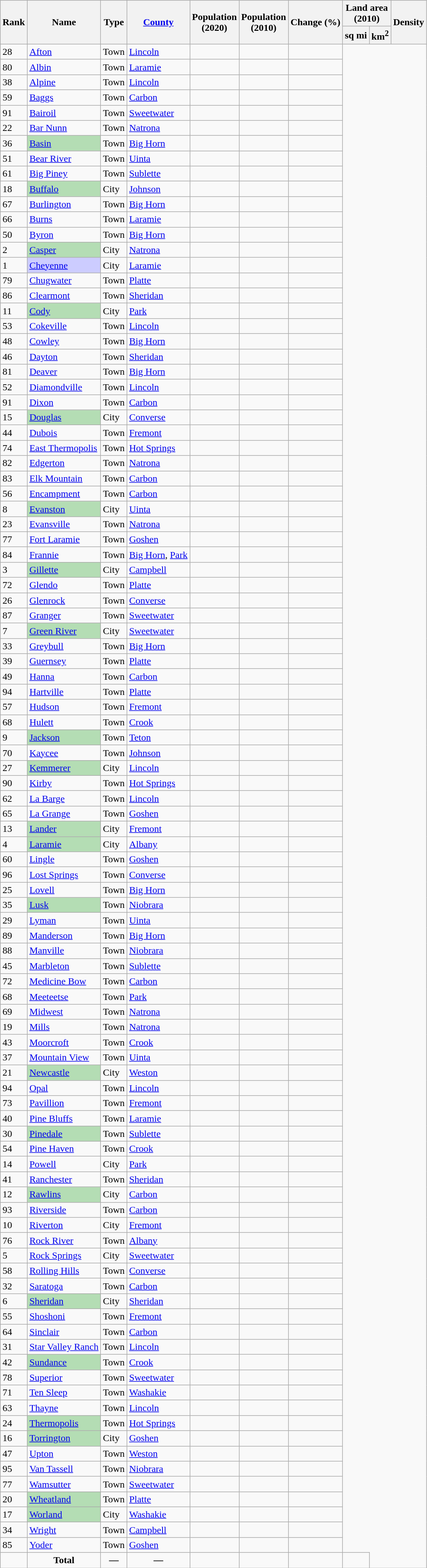<table class="wikitable sortable">
<tr>
<th rowspan="2">Rank</th>
<th rowspan="2" scope="col">Name</th>
<th scope="col"  rowspan=2>Type</th>
<th scope="col"  rowspan=2><a href='#'>County</a></th>
<th scope="col"  rowspan=2>Population<br>(2020)</th>
<th scope="col"  rowspan=2>Population<br>(2010)</th>
<th scope="col"  rowspan=2>Change (%)</th>
<th scope="col"  colspan=2>Land area<br>(2010)</th>
<th scope="col"  rowspan=2 data-sort-type="number">Density</th>
</tr>
<tr>
<th>sq mi</th>
<th>km<sup>2</sup></th>
</tr>
<tr>
<td>28</td>
<td scope="row"><a href='#'>Afton</a></td>
<td>Town</td>
<td><a href='#'>Lincoln</a></td>
<td></td>
<td></td>
<td></td>
</tr>
<tr>
<td>80</td>
<td scope="row"><a href='#'>Albin</a></td>
<td>Town</td>
<td><a href='#'>Laramie</a></td>
<td></td>
<td></td>
<td></td>
</tr>
<tr>
<td>38</td>
<td scope="row"><a href='#'>Alpine</a></td>
<td>Town</td>
<td><a href='#'>Lincoln</a></td>
<td></td>
<td></td>
<td></td>
</tr>
<tr>
<td>59</td>
<td scope="row"><a href='#'>Baggs</a></td>
<td>Town</td>
<td><a href='#'>Carbon</a></td>
<td></td>
<td></td>
<td></td>
</tr>
<tr>
<td>91</td>
<td scope="row"><a href='#'>Bairoil</a></td>
<td>Town</td>
<td><a href='#'>Sweetwater</a></td>
<td></td>
<td></td>
<td></td>
</tr>
<tr>
<td>22</td>
<td scope="row"><a href='#'>Bar Nunn</a></td>
<td>Town</td>
<td><a href='#'>Natrona</a></td>
<td></td>
<td></td>
<td></td>
</tr>
<tr>
<td>36</td>
<td scope="row" style="background:#b4ddb4;"><a href='#'>Basin</a></td>
<td>Town</td>
<td><a href='#'>Big Horn</a></td>
<td></td>
<td></td>
<td></td>
</tr>
<tr>
<td>51</td>
<td scope="row"><a href='#'>Bear River</a></td>
<td>Town</td>
<td><a href='#'>Uinta</a></td>
<td></td>
<td></td>
<td></td>
</tr>
<tr>
<td>61</td>
<td scope="row"><a href='#'>Big Piney</a></td>
<td>Town</td>
<td><a href='#'>Sublette</a></td>
<td></td>
<td></td>
<td></td>
</tr>
<tr>
<td>18</td>
<td scope="row" style="background:#b4ddb4;"><a href='#'>Buffalo</a></td>
<td>City</td>
<td><a href='#'>Johnson</a></td>
<td></td>
<td></td>
<td></td>
</tr>
<tr>
<td>67</td>
<td scope="row"><a href='#'>Burlington</a></td>
<td>Town</td>
<td><a href='#'>Big Horn</a></td>
<td></td>
<td></td>
<td></td>
</tr>
<tr>
<td>66</td>
<td scope="row"><a href='#'>Burns</a></td>
<td>Town</td>
<td><a href='#'>Laramie</a></td>
<td></td>
<td></td>
<td></td>
</tr>
<tr>
<td>50</td>
<td scope="row"><a href='#'>Byron</a></td>
<td>Town</td>
<td><a href='#'>Big Horn</a></td>
<td></td>
<td></td>
<td></td>
</tr>
<tr>
<td>2</td>
<td scope="row" style="background:#b4ddb4;"><a href='#'>Casper</a></td>
<td>City</td>
<td><a href='#'>Natrona</a></td>
<td></td>
<td></td>
<td></td>
</tr>
<tr>
<td>1</td>
<td scope="row" style="background:#CCF;"><a href='#'>Cheyenne</a></td>
<td>City</td>
<td><a href='#'>Laramie</a></td>
<td></td>
<td></td>
<td></td>
</tr>
<tr>
<td>79</td>
<td scope="row"><a href='#'>Chugwater</a></td>
<td>Town</td>
<td><a href='#'>Platte</a></td>
<td></td>
<td></td>
<td></td>
</tr>
<tr>
<td>86</td>
<td scope="row"><a href='#'>Clearmont</a></td>
<td>Town</td>
<td><a href='#'>Sheridan</a></td>
<td></td>
<td></td>
<td></td>
</tr>
<tr>
<td>11</td>
<td scope="row" style="background:#b4ddb4;"><a href='#'>Cody</a></td>
<td>City</td>
<td><a href='#'>Park</a></td>
<td></td>
<td></td>
<td></td>
</tr>
<tr>
<td>53</td>
<td scope="row"><a href='#'>Cokeville</a></td>
<td>Town</td>
<td><a href='#'>Lincoln</a></td>
<td></td>
<td></td>
<td></td>
</tr>
<tr>
<td>48</td>
<td scope="row"><a href='#'>Cowley</a></td>
<td>Town</td>
<td><a href='#'>Big Horn</a></td>
<td></td>
<td></td>
<td></td>
</tr>
<tr>
<td>46</td>
<td scope="row"><a href='#'>Dayton</a></td>
<td>Town</td>
<td><a href='#'>Sheridan</a></td>
<td></td>
<td></td>
<td></td>
</tr>
<tr>
<td>81</td>
<td scope="row"><a href='#'>Deaver</a></td>
<td>Town</td>
<td><a href='#'>Big Horn</a></td>
<td></td>
<td></td>
<td></td>
</tr>
<tr>
<td>52</td>
<td scope="row"><a href='#'>Diamondville</a></td>
<td>Town</td>
<td><a href='#'>Lincoln</a></td>
<td></td>
<td></td>
<td></td>
</tr>
<tr>
<td>91</td>
<td scope="row"><a href='#'>Dixon</a></td>
<td>Town</td>
<td><a href='#'>Carbon</a></td>
<td></td>
<td></td>
<td></td>
</tr>
<tr>
<td>15</td>
<td scope="row" style="background:#b4ddb4;"><a href='#'>Douglas</a></td>
<td>City</td>
<td><a href='#'>Converse</a></td>
<td></td>
<td></td>
<td></td>
</tr>
<tr>
<td>44</td>
<td scope="row"><a href='#'>Dubois</a></td>
<td>Town</td>
<td><a href='#'>Fremont</a></td>
<td></td>
<td></td>
<td></td>
</tr>
<tr>
<td>74</td>
<td scope="row"><a href='#'>East Thermopolis</a></td>
<td>Town</td>
<td><a href='#'>Hot Springs</a></td>
<td></td>
<td></td>
<td></td>
</tr>
<tr>
<td>82</td>
<td scope="row"><a href='#'>Edgerton</a></td>
<td>Town</td>
<td><a href='#'>Natrona</a></td>
<td></td>
<td></td>
<td></td>
</tr>
<tr>
<td>83</td>
<td scope="row"><a href='#'>Elk Mountain</a></td>
<td>Town</td>
<td><a href='#'>Carbon</a></td>
<td></td>
<td></td>
<td></td>
</tr>
<tr>
<td>56</td>
<td scope="row"><a href='#'>Encampment</a></td>
<td>Town</td>
<td><a href='#'>Carbon</a></td>
<td></td>
<td></td>
<td></td>
</tr>
<tr>
<td>8</td>
<td scope="row" style="background:#b4ddb4;"><a href='#'>Evanston</a></td>
<td>City</td>
<td><a href='#'>Uinta</a></td>
<td></td>
<td></td>
<td></td>
</tr>
<tr>
<td>23</td>
<td scope="row"><a href='#'>Evansville</a></td>
<td>Town</td>
<td><a href='#'>Natrona</a></td>
<td></td>
<td></td>
<td></td>
</tr>
<tr>
<td>77</td>
<td scope="row"><a href='#'>Fort Laramie</a></td>
<td>Town</td>
<td><a href='#'>Goshen</a></td>
<td></td>
<td></td>
<td></td>
</tr>
<tr>
<td>84</td>
<td scope="row"><a href='#'>Frannie</a></td>
<td>Town</td>
<td><a href='#'>Big Horn</a>, <a href='#'>Park</a></td>
<td></td>
<td></td>
<td></td>
</tr>
<tr>
<td>3</td>
<td scope="row" style="background:#b4ddb4;"><a href='#'>Gillette</a></td>
<td>City</td>
<td><a href='#'>Campbell</a></td>
<td></td>
<td></td>
<td></td>
</tr>
<tr>
<td>72</td>
<td scope="row"><a href='#'>Glendo</a></td>
<td>Town</td>
<td><a href='#'>Platte</a></td>
<td></td>
<td></td>
<td></td>
</tr>
<tr>
<td>26</td>
<td scope="row"><a href='#'>Glenrock</a></td>
<td>Town</td>
<td><a href='#'>Converse</a></td>
<td></td>
<td></td>
<td></td>
</tr>
<tr>
<td>87</td>
<td scope="row"><a href='#'>Granger</a></td>
<td>Town</td>
<td><a href='#'>Sweetwater</a></td>
<td></td>
<td></td>
<td></td>
</tr>
<tr>
<td>7</td>
<td scope="row" style="background:#b4ddb4;"><a href='#'>Green River</a></td>
<td>City</td>
<td><a href='#'>Sweetwater</a></td>
<td></td>
<td></td>
<td></td>
</tr>
<tr>
<td>33</td>
<td scope="row"><a href='#'>Greybull</a></td>
<td>Town</td>
<td><a href='#'>Big Horn</a></td>
<td></td>
<td></td>
<td></td>
</tr>
<tr>
<td>39</td>
<td scope="row"><a href='#'>Guernsey</a></td>
<td>Town</td>
<td><a href='#'>Platte</a></td>
<td></td>
<td></td>
<td></td>
</tr>
<tr>
<td>49</td>
<td scope="row"><a href='#'>Hanna</a></td>
<td>Town</td>
<td><a href='#'>Carbon</a></td>
<td></td>
<td></td>
<td></td>
</tr>
<tr>
<td>94</td>
<td scope="row"><a href='#'>Hartville</a></td>
<td>Town</td>
<td><a href='#'>Platte</a></td>
<td></td>
<td></td>
<td></td>
</tr>
<tr>
<td>57</td>
<td scope="row"><a href='#'>Hudson</a></td>
<td>Town</td>
<td><a href='#'>Fremont</a></td>
<td></td>
<td></td>
<td></td>
</tr>
<tr>
<td>68</td>
<td scope="row"><a href='#'>Hulett</a></td>
<td>Town</td>
<td><a href='#'>Crook</a></td>
<td></td>
<td></td>
<td></td>
</tr>
<tr>
<td>9</td>
<td scope="row" style="background:#b4ddb4;"><a href='#'>Jackson</a></td>
<td>Town</td>
<td><a href='#'>Teton</a></td>
<td></td>
<td></td>
<td></td>
</tr>
<tr>
<td>70</td>
<td scope="row"><a href='#'>Kaycee</a></td>
<td>Town</td>
<td><a href='#'>Johnson</a></td>
<td></td>
<td></td>
<td></td>
</tr>
<tr>
<td>27</td>
<td scope="row" style="background:#b4ddb4;"><a href='#'>Kemmerer</a></td>
<td>City</td>
<td><a href='#'>Lincoln</a></td>
<td></td>
<td></td>
<td></td>
</tr>
<tr>
<td>90</td>
<td scope="row"><a href='#'>Kirby</a></td>
<td>Town</td>
<td><a href='#'>Hot Springs</a></td>
<td></td>
<td></td>
<td></td>
</tr>
<tr>
<td>62</td>
<td scope="row"><a href='#'>La Barge</a></td>
<td>Town</td>
<td><a href='#'>Lincoln</a></td>
<td></td>
<td></td>
<td></td>
</tr>
<tr>
<td>65</td>
<td scope="row"><a href='#'>La Grange</a></td>
<td>Town</td>
<td><a href='#'>Goshen</a></td>
<td></td>
<td></td>
<td></td>
</tr>
<tr>
<td>13</td>
<td scope="row" style="background:#b4ddb4;"><a href='#'>Lander</a></td>
<td>City</td>
<td><a href='#'>Fremont</a></td>
<td></td>
<td></td>
<td></td>
</tr>
<tr>
<td>4</td>
<td scope="row" style="background:#b4ddb4;"><a href='#'>Laramie</a></td>
<td>City</td>
<td><a href='#'>Albany</a></td>
<td></td>
<td></td>
<td></td>
</tr>
<tr>
<td>60</td>
<td scope="row"><a href='#'>Lingle</a></td>
<td>Town</td>
<td><a href='#'>Goshen</a></td>
<td></td>
<td></td>
<td></td>
</tr>
<tr>
<td>96</td>
<td scope="row"><a href='#'>Lost Springs</a></td>
<td>Town</td>
<td><a href='#'>Converse</a></td>
<td></td>
<td></td>
<td></td>
</tr>
<tr>
<td>25</td>
<td scope="row"><a href='#'>Lovell</a></td>
<td>Town</td>
<td><a href='#'>Big Horn</a></td>
<td></td>
<td></td>
<td></td>
</tr>
<tr>
<td>35</td>
<td scope="row" style="background:#b4ddb4;"><a href='#'>Lusk</a></td>
<td>Town</td>
<td><a href='#'>Niobrara</a></td>
<td></td>
<td></td>
<td></td>
</tr>
<tr>
<td>29</td>
<td scope="row"><a href='#'>Lyman</a></td>
<td>Town</td>
<td><a href='#'>Uinta</a></td>
<td></td>
<td></td>
<td></td>
</tr>
<tr>
<td>89</td>
<td scope="row"><a href='#'>Manderson</a></td>
<td>Town</td>
<td><a href='#'>Big Horn</a></td>
<td></td>
<td></td>
<td></td>
</tr>
<tr>
<td>88</td>
<td scope="row"><a href='#'>Manville</a></td>
<td>Town</td>
<td><a href='#'>Niobrara</a></td>
<td></td>
<td></td>
<td></td>
</tr>
<tr>
<td>45</td>
<td scope="row"><a href='#'>Marbleton</a></td>
<td>Town</td>
<td><a href='#'>Sublette</a></td>
<td></td>
<td></td>
<td></td>
</tr>
<tr>
<td>72</td>
<td scope="row"><a href='#'>Medicine Bow</a></td>
<td>Town</td>
<td><a href='#'>Carbon</a></td>
<td></td>
<td></td>
<td></td>
</tr>
<tr>
<td>68</td>
<td scope="row"><a href='#'>Meeteetse</a></td>
<td>Town</td>
<td><a href='#'>Park</a></td>
<td></td>
<td></td>
<td></td>
</tr>
<tr>
<td>69</td>
<td scope="row"><a href='#'>Midwest</a></td>
<td>Town</td>
<td><a href='#'>Natrona</a></td>
<td></td>
<td></td>
<td></td>
</tr>
<tr>
<td>19</td>
<td scope="row"><a href='#'>Mills</a></td>
<td>Town</td>
<td><a href='#'>Natrona</a></td>
<td></td>
<td></td>
<td></td>
</tr>
<tr>
<td>43</td>
<td scope="row"><a href='#'>Moorcroft</a></td>
<td>Town</td>
<td><a href='#'>Crook</a></td>
<td></td>
<td></td>
<td></td>
</tr>
<tr>
<td>37</td>
<td scope="row"><a href='#'>Mountain View</a></td>
<td>Town</td>
<td><a href='#'>Uinta</a></td>
<td></td>
<td></td>
<td></td>
</tr>
<tr>
<td>21</td>
<td scope="row" style="background:#b4ddb4;"><a href='#'>Newcastle</a></td>
<td>City</td>
<td><a href='#'>Weston</a></td>
<td></td>
<td></td>
<td></td>
</tr>
<tr>
<td>94</td>
<td scope="row"><a href='#'>Opal</a></td>
<td>Town</td>
<td><a href='#'>Lincoln</a></td>
<td></td>
<td></td>
<td></td>
</tr>
<tr>
<td>73</td>
<td scope="row"><a href='#'>Pavillion</a></td>
<td>Town</td>
<td><a href='#'>Fremont</a></td>
<td></td>
<td></td>
<td></td>
</tr>
<tr>
<td>40</td>
<td scope="row"><a href='#'>Pine Bluffs</a></td>
<td>Town</td>
<td><a href='#'>Laramie</a></td>
<td></td>
<td></td>
<td></td>
</tr>
<tr>
<td>30</td>
<td scope="row" style="background:#b4ddb4;"><a href='#'>Pinedale</a></td>
<td>Town</td>
<td><a href='#'>Sublette</a></td>
<td></td>
<td></td>
<td></td>
</tr>
<tr>
<td>54</td>
<td scope="row"><a href='#'>Pine Haven</a></td>
<td>Town</td>
<td><a href='#'>Crook</a></td>
<td></td>
<td></td>
<td></td>
</tr>
<tr>
<td>14</td>
<td scope="row"><a href='#'>Powell</a></td>
<td>City</td>
<td><a href='#'>Park</a></td>
<td></td>
<td></td>
<td></td>
</tr>
<tr>
<td>41</td>
<td scope="row"><a href='#'>Ranchester</a></td>
<td>Town</td>
<td><a href='#'>Sheridan</a></td>
<td></td>
<td></td>
<td></td>
</tr>
<tr>
<td>12</td>
<td scope="row" style="background:#b4ddb4;"><a href='#'>Rawlins</a></td>
<td>City</td>
<td><a href='#'>Carbon</a></td>
<td></td>
<td></td>
<td></td>
</tr>
<tr>
<td>93</td>
<td scope="row"><a href='#'>Riverside</a></td>
<td>Town</td>
<td><a href='#'>Carbon</a></td>
<td></td>
<td></td>
<td></td>
</tr>
<tr>
<td>10</td>
<td scope="row"><a href='#'>Riverton</a></td>
<td>City</td>
<td><a href='#'>Fremont</a></td>
<td></td>
<td></td>
<td></td>
</tr>
<tr>
<td>76</td>
<td scope="row"><a href='#'>Rock River</a></td>
<td>Town</td>
<td><a href='#'>Albany</a></td>
<td></td>
<td></td>
<td></td>
</tr>
<tr>
<td>5</td>
<td scope="row"><a href='#'>Rock Springs</a></td>
<td>City</td>
<td><a href='#'>Sweetwater</a></td>
<td></td>
<td></td>
<td></td>
</tr>
<tr>
<td>58</td>
<td scope="row"><a href='#'>Rolling Hills</a></td>
<td>Town</td>
<td><a href='#'>Converse</a></td>
<td></td>
<td></td>
<td></td>
</tr>
<tr>
<td>32</td>
<td scope="row"><a href='#'>Saratoga</a></td>
<td>Town</td>
<td><a href='#'>Carbon</a></td>
<td></td>
<td></td>
<td></td>
</tr>
<tr>
<td>6</td>
<td scope="row" style="background:#b4ddb4;"><a href='#'>Sheridan</a></td>
<td>City</td>
<td><a href='#'>Sheridan</a></td>
<td></td>
<td></td>
<td></td>
</tr>
<tr>
<td>55</td>
<td scope="row"><a href='#'>Shoshoni</a></td>
<td>Town</td>
<td><a href='#'>Fremont</a></td>
<td></td>
<td></td>
<td></td>
</tr>
<tr>
<td>64</td>
<td scope="row"><a href='#'>Sinclair</a></td>
<td>Town</td>
<td><a href='#'>Carbon</a></td>
<td></td>
<td></td>
<td></td>
</tr>
<tr>
<td>31</td>
<td scope="row"><a href='#'>Star Valley Ranch</a></td>
<td>Town</td>
<td><a href='#'>Lincoln</a></td>
<td></td>
<td></td>
<td></td>
</tr>
<tr>
<td>42</td>
<td scope="row" style="background:#b4ddb4;"><a href='#'>Sundance</a></td>
<td>Town</td>
<td><a href='#'>Crook</a></td>
<td></td>
<td></td>
<td></td>
</tr>
<tr>
<td>78</td>
<td scope="row"><a href='#'>Superior</a></td>
<td>Town</td>
<td><a href='#'>Sweetwater</a></td>
<td></td>
<td></td>
<td></td>
</tr>
<tr>
<td>71</td>
<td scope="row"><a href='#'>Ten Sleep</a></td>
<td>Town</td>
<td><a href='#'>Washakie</a></td>
<td></td>
<td></td>
<td></td>
</tr>
<tr>
<td>63</td>
<td scope="row"><a href='#'>Thayne</a></td>
<td>Town</td>
<td><a href='#'>Lincoln</a></td>
<td></td>
<td></td>
<td></td>
</tr>
<tr>
<td>24</td>
<td scope="row" style="background:#b4ddb4;"><a href='#'>Thermopolis</a></td>
<td>Town</td>
<td><a href='#'>Hot Springs</a></td>
<td></td>
<td></td>
<td></td>
</tr>
<tr>
<td>16</td>
<td scope="row" style="background:#b4ddb4;"><a href='#'>Torrington</a></td>
<td>City</td>
<td><a href='#'>Goshen</a></td>
<td></td>
<td></td>
<td></td>
</tr>
<tr>
<td>47</td>
<td scope="row"><a href='#'>Upton</a></td>
<td>Town</td>
<td><a href='#'>Weston</a></td>
<td></td>
<td></td>
<td></td>
</tr>
<tr>
<td>95</td>
<td scope="row"><a href='#'>Van Tassell</a></td>
<td>Town</td>
<td><a href='#'>Niobrara</a></td>
<td></td>
<td></td>
<td></td>
</tr>
<tr>
<td>77</td>
<td scope="row"><a href='#'>Wamsutter</a></td>
<td>Town</td>
<td><a href='#'>Sweetwater</a></td>
<td></td>
<td></td>
<td></td>
</tr>
<tr>
<td>20</td>
<td scope="row" style="background:#b4ddb4;"><a href='#'>Wheatland</a></td>
<td>Town</td>
<td><a href='#'>Platte</a></td>
<td></td>
<td></td>
<td></td>
</tr>
<tr>
<td>17</td>
<td scope="row" style="background:#b4ddb4;"><a href='#'>Worland</a></td>
<td>City</td>
<td><a href='#'>Washakie</a></td>
<td></td>
<td></td>
<td></td>
</tr>
<tr>
<td>34</td>
<td scope="row"><a href='#'>Wright</a></td>
<td>Town</td>
<td><a href='#'>Campbell</a></td>
<td></td>
<td></td>
<td></td>
</tr>
<tr>
<td>85</td>
<td scope="row"><a href='#'>Yoder</a></td>
<td>Town</td>
<td><a href='#'>Goshen</a></td>
<td></td>
<td></td>
<td></td>
</tr>
<tr class="sortbottom" style="text-align:center;" style="background: #f2f2f2;">
<td></td>
<td><strong>Total</strong></td>
<td align=center><strong>—</strong></td>
<td align=center><strong>—</strong></td>
<td></td>
<td align=right><strong></strong></td>
<td align=right><strong></strong></td>
<td><strong></strong></td>
</tr>
</table>
